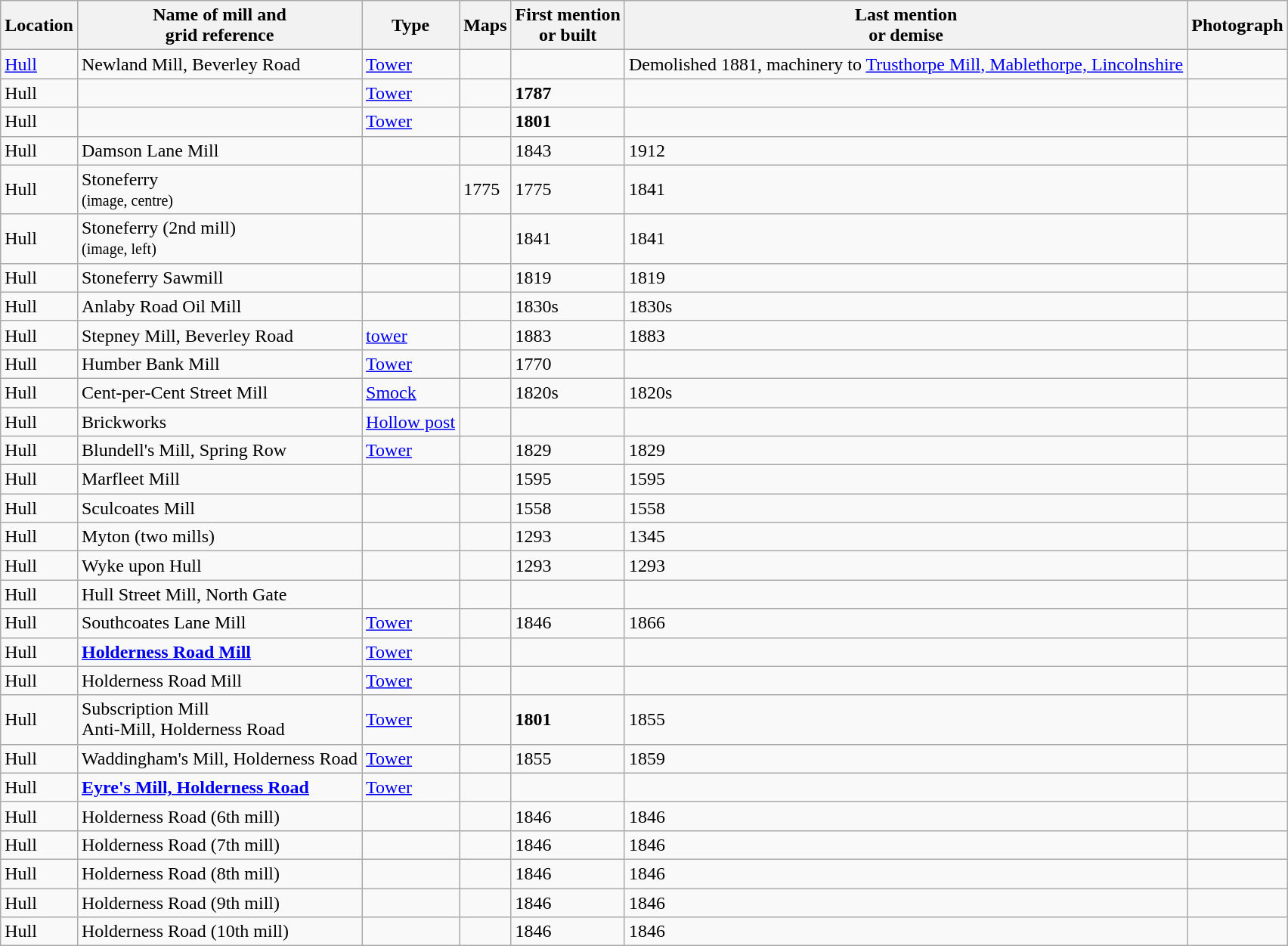<table class="wikitable">
<tr>
<th>Location</th>
<th>Name of mill and<br>grid reference</th>
<th>Type</th>
<th>Maps</th>
<th>First mention<br>or built</th>
<th>Last mention<br> or demise</th>
<th>Photograph</th>
</tr>
<tr>
<td><a href='#'>Hull</a></td>
<td>Newland Mill, Beverley Road</td>
<td><a href='#'>Tower</a></td>
<td></td>
<td></td>
<td>Demolished 1881, machinery to <a href='#'>Trusthorpe Mill, Mablethorpe, Lincolnshire</a></td>
<td></td>
</tr>
<tr>
<td>Hull</td>
<td></td>
<td><a href='#'>Tower</a></td>
<td></td>
<td><strong>1787</strong></td>
<td></td>
<td></td>
</tr>
<tr>
<td>Hull</td>
<td></td>
<td><a href='#'>Tower</a></td>
<td></td>
<td><strong>1801</strong></td>
<td></td>
<td></td>
</tr>
<tr>
<td>Hull</td>
<td>Damson Lane Mill</td>
<td></td>
<td></td>
<td>1843</td>
<td>1912</td>
<td></td>
</tr>
<tr>
<td>Hull</td>
<td>Stoneferry<br><small>(image, centre)</small></td>
<td></td>
<td>1775</td>
<td>1775</td>
<td>1841</td>
<td></td>
</tr>
<tr>
<td>Hull</td>
<td>Stoneferry (2nd mill)<br><small>(image, left)</small></td>
<td></td>
<td></td>
<td>1841</td>
<td>1841</td>
<td></td>
</tr>
<tr>
<td>Hull</td>
<td>Stoneferry Sawmill</td>
<td></td>
<td></td>
<td>1819</td>
<td>1819</td>
<td></td>
</tr>
<tr>
<td>Hull</td>
<td>Anlaby Road Oil Mill</td>
<td></td>
<td></td>
<td>1830s</td>
<td>1830s</td>
<td></td>
</tr>
<tr>
<td>Hull</td>
<td>Stepney Mill, Beverley Road</td>
<td><a href='#'>tower</a></td>
<td></td>
<td>1883</td>
<td>1883</td>
<td></td>
</tr>
<tr>
<td>Hull</td>
<td>Humber Bank Mill</td>
<td><a href='#'>Tower</a></td>
<td></td>
<td>1770</td>
<td></td>
<td></td>
</tr>
<tr>
<td>Hull</td>
<td>Cent-per-Cent Street Mill</td>
<td><a href='#'>Smock</a></td>
<td></td>
<td>1820s</td>
<td>1820s</td>
<td></td>
</tr>
<tr>
<td>Hull</td>
<td>Brickworks</td>
<td><a href='#'>Hollow post</a></td>
<td></td>
<td></td>
<td></td>
<td></td>
</tr>
<tr>
<td>Hull</td>
<td>Blundell's Mill, Spring Row</td>
<td><a href='#'>Tower</a></td>
<td></td>
<td>1829</td>
<td>1829</td>
<td></td>
</tr>
<tr>
<td>Hull</td>
<td>Marfleet Mill</td>
<td></td>
<td></td>
<td>1595</td>
<td>1595</td>
<td></td>
</tr>
<tr>
<td>Hull</td>
<td>Sculcoates Mill</td>
<td></td>
<td></td>
<td>1558</td>
<td>1558</td>
<td></td>
</tr>
<tr>
<td>Hull</td>
<td>Myton (two mills)</td>
<td></td>
<td></td>
<td>1293</td>
<td>1345</td>
<td></td>
</tr>
<tr>
<td>Hull</td>
<td>Wyke upon Hull</td>
<td></td>
<td></td>
<td>1293</td>
<td>1293</td>
<td></td>
</tr>
<tr>
<td>Hull</td>
<td>Hull Street Mill, North Gate</td>
<td></td>
<td></td>
<td></td>
<td></td>
<td></td>
</tr>
<tr>
<td>Hull</td>
<td>Southcoates Lane Mill</td>
<td><a href='#'>Tower</a></td>
<td></td>
<td>1846</td>
<td>1866</td>
<td></td>
</tr>
<tr>
<td>Hull</td>
<td><strong><a href='#'>Holderness Road Mill</a></strong><br></td>
<td><a href='#'>Tower</a></td>
<td></td>
<td></td>
<td></td>
<td></td>
</tr>
<tr>
<td>Hull</td>
<td>Holderness Road Mill</td>
<td><a href='#'>Tower</a></td>
<td></td>
<td></td>
<td></td>
<td></td>
</tr>
<tr>
<td>Hull</td>
<td>Subscription Mill<br>Anti-Mill, Holderness Road</td>
<td><a href='#'>Tower</a></td>
<td></td>
<td><strong>1801</strong></td>
<td>1855</td>
<td></td>
</tr>
<tr>
<td>Hull</td>
<td>Waddingham's Mill, Holderness Road</td>
<td><a href='#'>Tower</a></td>
<td></td>
<td>1855</td>
<td>1859</td>
<td></td>
</tr>
<tr>
<td>Hull</td>
<td><strong><a href='#'>Eyre's Mill, Holderness Road</a></strong><br></td>
<td><a href='#'>Tower</a></td>
<td></td>
<td></td>
<td></td>
<td></td>
</tr>
<tr>
<td>Hull</td>
<td>Holderness Road (6th mill)</td>
<td></td>
<td></td>
<td>1846</td>
<td>1846</td>
<td></td>
</tr>
<tr>
<td>Hull</td>
<td>Holderness Road (7th mill)</td>
<td></td>
<td></td>
<td>1846</td>
<td>1846</td>
<td></td>
</tr>
<tr>
<td>Hull</td>
<td>Holderness Road (8th mill)</td>
<td></td>
<td></td>
<td>1846</td>
<td>1846</td>
<td></td>
</tr>
<tr>
<td>Hull</td>
<td>Holderness Road (9th mill)</td>
<td></td>
<td></td>
<td>1846</td>
<td>1846</td>
<td></td>
</tr>
<tr>
<td>Hull</td>
<td>Holderness Road (10th mill)</td>
<td></td>
<td></td>
<td>1846</td>
<td>1846</td>
<td></td>
</tr>
</table>
